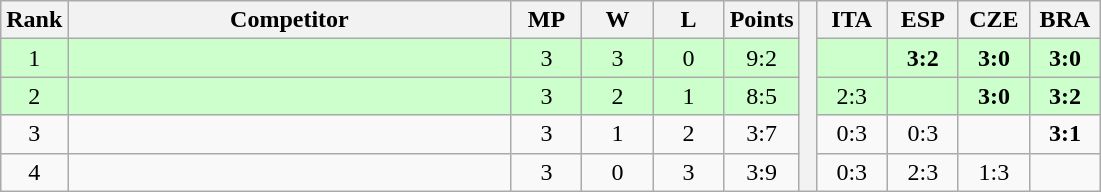<table class="wikitable" style="text-align:center">
<tr>
<th>Rank</th>
<th style="width:18em">Competitor</th>
<th style="width:2.5em">MP</th>
<th style="width:2.5em">W</th>
<th style="width:2.5em">L</th>
<th>Points</th>
<th rowspan="5"> </th>
<th style="width:2.5em">ITA</th>
<th style="width:2.5em">ESP</th>
<th style="width:2.5em">CZE</th>
<th style="width:2.5em">BRA</th>
</tr>
<tr style="background:#cfc;">
<td>1</td>
<td style="text-align:left"></td>
<td>3</td>
<td>3</td>
<td>0</td>
<td>9:2</td>
<td></td>
<td><strong>3:2</strong></td>
<td><strong>3:0</strong></td>
<td><strong>3:0</strong></td>
</tr>
<tr style="background:#cfc;">
<td>2</td>
<td style="text-align:left"></td>
<td>3</td>
<td>2</td>
<td>1</td>
<td>8:5</td>
<td>2:3</td>
<td></td>
<td><strong>3:0</strong></td>
<td><strong>3:2</strong></td>
</tr>
<tr>
<td>3</td>
<td style="text-align:left"></td>
<td>3</td>
<td>1</td>
<td>2</td>
<td>3:7</td>
<td>0:3</td>
<td>0:3</td>
<td></td>
<td><strong>3:1</strong></td>
</tr>
<tr>
<td>4</td>
<td style="text-align:left"></td>
<td>3</td>
<td>0</td>
<td>3</td>
<td>3:9</td>
<td>0:3</td>
<td>2:3</td>
<td>1:3</td>
<td></td>
</tr>
</table>
